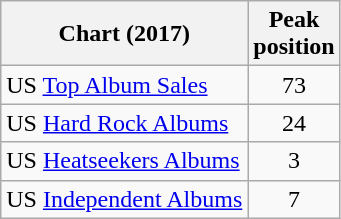<table class="wikitable sortable">
<tr>
<th align="left">Chart (2017)</th>
<th align="left">Peak<br>position</th>
</tr>
<tr>
<td align="left">US <a href='#'>Top Album Sales</a></td>
<td align="center">73</td>
</tr>
<tr>
<td align="left">US <a href='#'>Hard Rock Albums</a></td>
<td align="center">24</td>
</tr>
<tr>
<td align="left">US <a href='#'>Heatseekers Albums</a></td>
<td align="center">3</td>
</tr>
<tr>
<td align="left">US <a href='#'>Independent Albums</a></td>
<td align="center">7</td>
</tr>
</table>
